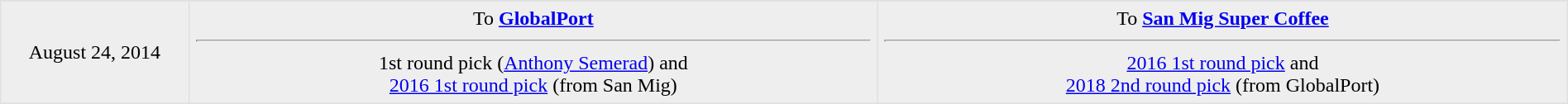<table border=1 style="border-collapse:collapse; text-align: center; width: 100%" bordercolor="#DFDFDF"  cellpadding="5">
<tr>
</tr>
<tr bgcolor="eeeeee">
<td style="width:12%">August 24, 2014<br></td>
<td style="width:44%" valign="top">To <strong><a href='#'>GlobalPort</a></strong><hr> 1st round pick (<a href='#'>Anthony Semerad</a>) and<br><a href='#'>2016 1st round pick</a> (from San Mig)</td>
<td style="width:44%" valign="top">To <strong><a href='#'>San Mig Super Coffee</a></strong><hr><a href='#'>2016 1st round pick</a> and<br><a href='#'>2018 2nd round pick</a> (from GlobalPort)</td>
</tr>
</table>
